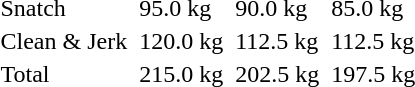<table>
<tr>
<td>Snatch</td>
<td></td>
<td>95.0 kg</td>
<td></td>
<td>90.0 kg</td>
<td></td>
<td>85.0 kg</td>
</tr>
<tr>
<td>Clean & Jerk</td>
<td></td>
<td>120.0 kg</td>
<td></td>
<td>112.5 kg</td>
<td></td>
<td>112.5 kg</td>
</tr>
<tr>
<td>Total</td>
<td></td>
<td>215.0 kg</td>
<td></td>
<td>202.5 kg</td>
<td></td>
<td>197.5 kg</td>
</tr>
</table>
